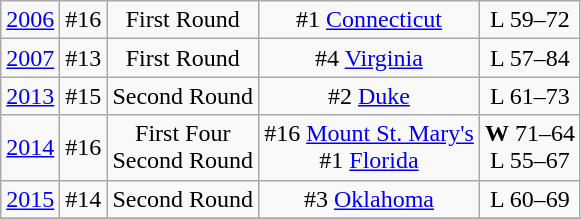<table class="wikitable">
<tr align="center">
<td><a href='#'>2006</a></td>
<td>#16</td>
<td>First Round</td>
<td>#1 <a href='#'>Connecticut</a></td>
<td>L 59–72</td>
</tr>
<tr align="center">
<td><a href='#'>2007</a></td>
<td>#13</td>
<td>First Round</td>
<td>#4 <a href='#'>Virginia</a></td>
<td>L 57–84</td>
</tr>
<tr align="center">
<td><a href='#'>2013</a></td>
<td>#15</td>
<td>Second Round</td>
<td>#2 <a href='#'>Duke</a></td>
<td>L 61–73</td>
</tr>
<tr align="center">
<td><a href='#'>2014</a></td>
<td>#16</td>
<td>First Four<br>Second Round</td>
<td>#16 <a href='#'>Mount St. Mary's</a><br>#1 <a href='#'>Florida</a></td>
<td><strong>W</strong> 71–64<br>L 55–67</td>
</tr>
<tr align="center">
<td><a href='#'>2015</a></td>
<td>#14</td>
<td>Second Round</td>
<td>#3 <a href='#'>Oklahoma</a></td>
<td>L 60–69</td>
</tr>
<tr align="center">
</tr>
</table>
